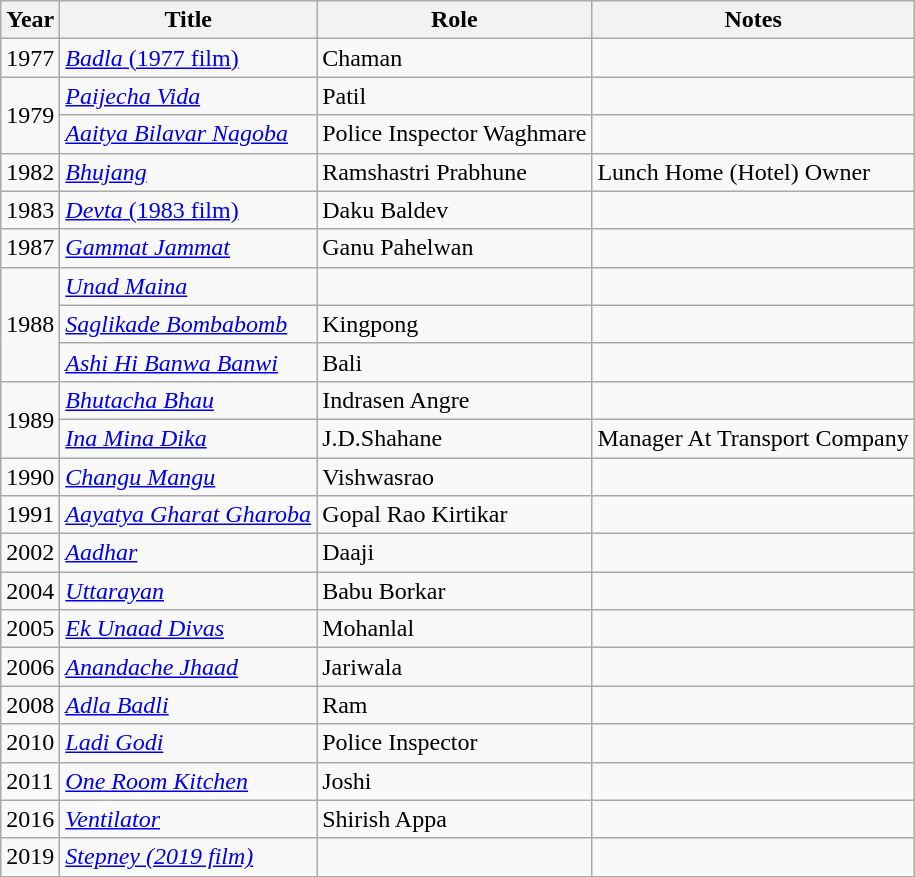<table class="wikitable sortable">
<tr>
<th>Year</th>
<th>Title</th>
<th>Role</th>
<th>Notes</th>
</tr>
<tr>
<td>1977</td>
<td><a href='#'><em>Badla</em> (1977 film)</a></td>
<td>Chaman</td>
<td></td>
</tr>
<tr>
<td Rowspan="2">1979</td>
<td><em><a href='#'>Paijecha Vida</a></em></td>
<td>Patil</td>
<td></td>
</tr>
<tr>
<td><em><a href='#'>Aaitya Bilavar Nagoba</a></em></td>
<td>Police Inspector Waghmare</td>
<td></td>
</tr>
<tr>
<td>1982</td>
<td><em><a href='#'>Bhujang</a></em></td>
<td>Ramshastri Prabhune</td>
<td>Lunch Home (Hotel) Owner</td>
</tr>
<tr>
<td>1983</td>
<td><a href='#'><em>Devta</em> (1983 film)</a></td>
<td>Daku Baldev</td>
<td></td>
</tr>
<tr>
<td>1987</td>
<td><em><a href='#'>Gammat Jammat</a></em></td>
<td>Ganu Pahelwan</td>
<td></td>
</tr>
<tr>
<td Rowspan="3">1988</td>
<td><em><a href='#'>Unad Maina</a></em></td>
<td></td>
<td></td>
</tr>
<tr>
<td><em><a href='#'>Saglikade Bombabomb</a></em></td>
<td>Kingpong</td>
<td></td>
</tr>
<tr>
<td><em><a href='#'>Ashi Hi Banwa Banwi</a></em></td>
<td>Bali</td>
<td></td>
</tr>
<tr>
<td Rowspan="2">1989</td>
<td><em><a href='#'>Bhutacha Bhau</a></em></td>
<td>Indrasen Angre</td>
<td></td>
</tr>
<tr>
<td><em><a href='#'>Ina Mina Dika</a></em></td>
<td>J.D.Shahane</td>
<td>Manager At Transport Company</td>
</tr>
<tr>
<td>1990</td>
<td><em><a href='#'>Changu Mangu</a></em></td>
<td>Vishwasrao</td>
<td></td>
</tr>
<tr>
<td>1991</td>
<td><em><a href='#'>Aayatya Gharat Gharoba</a></em></td>
<td>Gopal Rao Kirtikar</td>
<td></td>
</tr>
<tr>
<td>2002</td>
<td><em><a href='#'>Aadhar</a></em></td>
<td>Daaji</td>
</tr>
<tr>
<td>2004</td>
<td><em><a href='#'>Uttarayan</a></em></td>
<td>Babu Borkar</td>
<td></td>
</tr>
<tr>
<td>2005</td>
<td><em><a href='#'>Ek Unaad Divas</a></em></td>
<td>Mohanlal</td>
<td></td>
</tr>
<tr>
<td>2006</td>
<td><em><a href='#'>Anandache Jhaad</a></em></td>
<td>Jariwala</td>
<td></td>
</tr>
<tr>
<td>2008</td>
<td><em><a href='#'>Adla Badli</a></em></td>
<td>Ram</td>
<td></td>
</tr>
<tr>
<td>2010</td>
<td><em><a href='#'>Ladi Godi</a></em></td>
<td>Police Inspector</td>
<td></td>
</tr>
<tr>
<td>2011</td>
<td><em><a href='#'>One Room Kitchen</a></em></td>
<td>Joshi</td>
<td></td>
</tr>
<tr>
<td>2016</td>
<td><em><a href='#'>Ventilator</a></em></td>
<td>Shirish Appa</td>
<td></td>
</tr>
<tr>
<td>2019</td>
<td><em><a href='#'>Stepney (2019 film)</a></em></td>
<td></td>
</tr>
<tr>
</tr>
</table>
